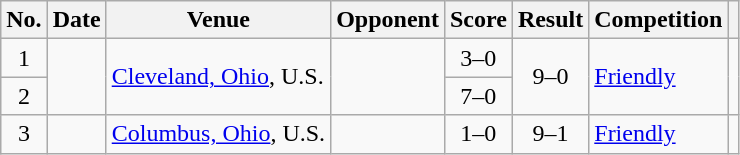<table class="wikitable sortable">
<tr>
<th scope="col">No.</th>
<th scope="col">Date</th>
<th scope="col">Venue</th>
<th scope="col">Opponent</th>
<th scope="col">Score</th>
<th scope="col">Result</th>
<th scope="col">Competition</th>
<th scope="col" class="unsortable"></th>
</tr>
<tr>
<td style="text-align:center">1</td>
<td rowspan="2"></td>
<td rowspan="2"><a href='#'>Cleveland, Ohio</a>, U.S.</td>
<td rowspan="2"></td>
<td style="text-align:center">3–0</td>
<td rowspan="2" style="text-align:center">9–0</td>
<td rowspan="2"><a href='#'>Friendly</a></td>
<td rowspan="2"></td>
</tr>
<tr>
<td style="text-align:center">2</td>
<td style="text-align:center">7–0</td>
</tr>
<tr>
<td style="text-align:center">3</td>
<td></td>
<td><a href='#'>Columbus, Ohio</a>, U.S.</td>
<td></td>
<td style="text-align:center">1–0</td>
<td style="text-align:center">9–1</td>
<td><a href='#'>Friendly</a></td>
<td></td>
</tr>
</table>
